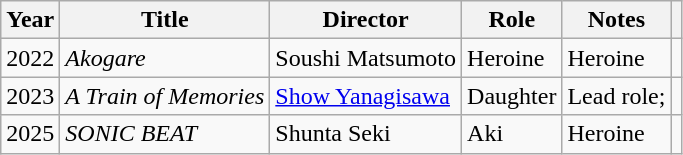<table class="wikitable">
<tr>
<th>Year</th>
<th>Title</th>
<th>Director</th>
<th>Role</th>
<th>Notes</th>
<th></th>
</tr>
<tr>
<td>2022</td>
<td><em>Akogare</em></td>
<td>Soushi Matsumoto</td>
<td>Heroine</td>
<td>Heroine</td>
<td></td>
</tr>
<tr>
<td>2023</td>
<td><em>A Train of Memories</em></td>
<td><a href='#'>Show Yanagisawa</a></td>
<td>Daughter</td>
<td>Lead role; </td>
<td></td>
</tr>
<tr>
<td>2025</td>
<td><em>SONIC BEAT</em></td>
<td>Shunta Seki</td>
<td>Aki</td>
<td>Heroine</td>
<td></td>
</tr>
</table>
